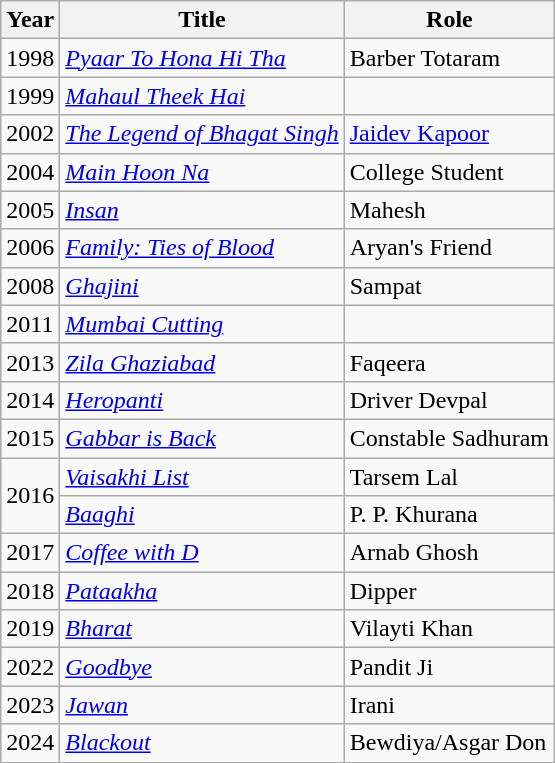<table class="wikitable sortable">
<tr>
<th scope="col">Year</th>
<th scope="col">Title</th>
<th scope="col">Role</th>
</tr>
<tr>
<td>1998</td>
<td><em><a href='#'>Pyaar To Hona Hi Tha</a></em></td>
<td>Barber Totaram</td>
</tr>
<tr>
<td>1999</td>
<td><em><a href='#'>Mahaul Theek Hai</a></em></td>
<td></td>
</tr>
<tr>
<td>2002</td>
<td><em><a href='#'>The Legend of Bhagat Singh</a></em></td>
<td><a href='#'>Jaidev Kapoor</a></td>
</tr>
<tr>
<td>2004</td>
<td><em><a href='#'>Main Hoon Na</a></em></td>
<td>College Student</td>
</tr>
<tr>
<td>2005</td>
<td><em><a href='#'>Insan</a></em></td>
<td>Mahesh</td>
</tr>
<tr>
<td>2006</td>
<td><em><a href='#'>Family: Ties of Blood</a></em></td>
<td>Aryan's Friend</td>
</tr>
<tr>
<td>2008</td>
<td><em><a href='#'>Ghajini</a></em></td>
<td>Sampat</td>
</tr>
<tr>
<td>2011</td>
<td><em><a href='#'>Mumbai Cutting</a></em></td>
<td></td>
</tr>
<tr>
<td>2013</td>
<td><em><a href='#'>Zila Ghaziabad</a></em></td>
<td>Faqeera</td>
</tr>
<tr>
<td>2014</td>
<td><em><a href='#'>Heropanti</a></em></td>
<td>Driver Devpal</td>
</tr>
<tr>
<td>2015</td>
<td><em><a href='#'>Gabbar is Back</a></em></td>
<td>Constable Sadhuram</td>
</tr>
<tr>
<td rowspan="2">2016</td>
<td><em><a href='#'>Vaisakhi List</a></em></td>
<td>Tarsem Lal</td>
</tr>
<tr>
<td><em><a href='#'>Baaghi</a></em></td>
<td>P. P. Khurana</td>
</tr>
<tr>
<td>2017</td>
<td><em><a href='#'>Coffee with D</a></em></td>
<td>Arnab Ghosh</td>
</tr>
<tr>
<td>2018</td>
<td><em><a href='#'>Pataakha</a></em></td>
<td>Dipper</td>
</tr>
<tr>
<td>2019</td>
<td><em><a href='#'>Bharat</a></em></td>
<td>Vilayti Khan</td>
</tr>
<tr>
<td>2022</td>
<td><em><a href='#'>Goodbye</a></em></td>
<td>Pandit Ji</td>
</tr>
<tr>
<td>2023</td>
<td><em><a href='#'>Jawan</a></em></td>
<td>Irani</td>
</tr>
<tr>
<td>2024</td>
<td><em><a href='#'>Blackout</a></em></td>
<td>Bewdiya/Asgar Don</td>
</tr>
<tr>
</tr>
</table>
